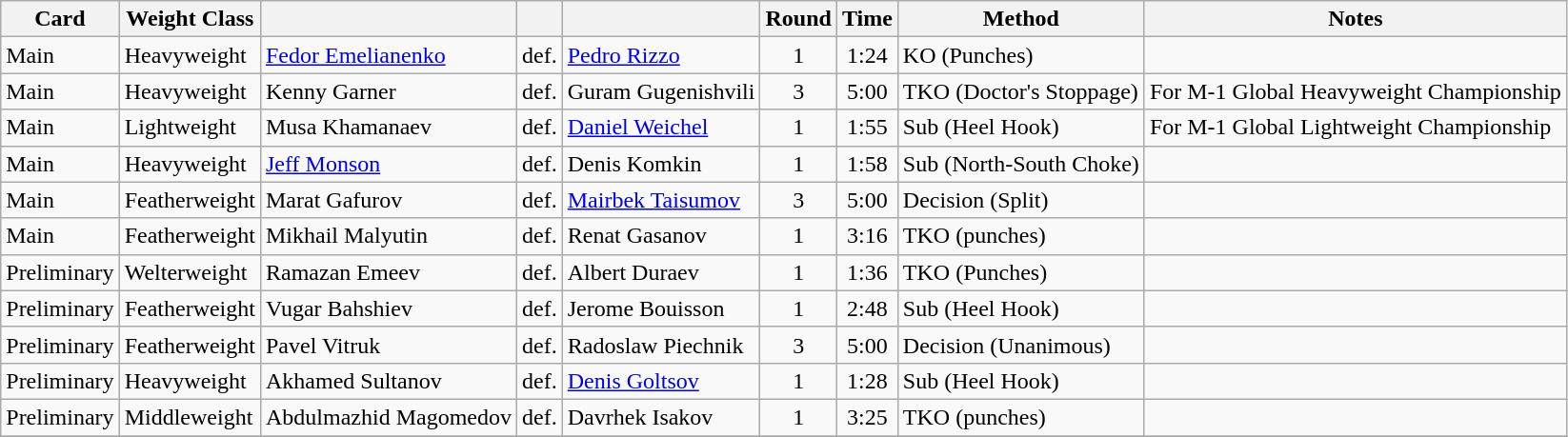<table class="wikitable">
<tr>
<th>Card</th>
<th>Weight Class</th>
<th></th>
<th></th>
<th></th>
<th>Round</th>
<th>Time</th>
<th>Method</th>
<th>Notes</th>
</tr>
<tr>
<td>Main</td>
<td>Heavyweight</td>
<td> <a href='#'>Fedor Emelianenko</a></td>
<td>def.</td>
<td> <a href='#'>Pedro Rizzo</a></td>
<td align=center>1</td>
<td align=center>1:24</td>
<td>KO (Punches)</td>
<td></td>
</tr>
<tr>
<td>Main</td>
<td>Heavyweight</td>
<td> Kenny Garner</td>
<td>def.</td>
<td> Guram Gugenishvili</td>
<td align=center>3</td>
<td align=center>5:00</td>
<td>TKO (Doctor's Stoppage)</td>
<td>For M-1 Global Heavyweight Championship</td>
</tr>
<tr>
<td>Main</td>
<td>Lightweight</td>
<td> Musa Khamanaev</td>
<td>def.</td>
<td> <a href='#'>Daniel Weichel</a></td>
<td align=center>1</td>
<td align=center>1:55</td>
<td>Sub (Heel Hook)</td>
<td>For M-1 Global Lightweight Championship</td>
</tr>
<tr>
<td>Main</td>
<td>Heavyweight</td>
<td> <a href='#'>Jeff Monson</a></td>
<td>def.</td>
<td> Denis Komkin</td>
<td align=center>1</td>
<td align=center>1:58</td>
<td>Sub (North-South Choke)</td>
<td></td>
</tr>
<tr>
<td>Main</td>
<td>Featherweight</td>
<td> Marat Gafurov</td>
<td>def.</td>
<td> <a href='#'>Mairbek Taisumov</a></td>
<td align=center>3</td>
<td align=center>5:00</td>
<td>Decision (Split)</td>
<td></td>
</tr>
<tr>
<td>Main</td>
<td>Featherweight</td>
<td> Mikhail Malyutin</td>
<td>def.</td>
<td> Renat Gasanov</td>
<td align=center>1</td>
<td align=center>3:16</td>
<td>TKO (punches)</td>
<td></td>
</tr>
<tr>
<td>Preliminary</td>
<td>Welterweight</td>
<td> Ramazan Emeev</td>
<td>def.</td>
<td> Albert Duraev</td>
<td align=center>1</td>
<td align=center>1:36</td>
<td>TKO (Punches)</td>
<td></td>
</tr>
<tr>
<td>Preliminary</td>
<td>Featherweight</td>
<td> Vugar Bahshiev</td>
<td>def.</td>
<td> Jerome Bouisson</td>
<td align=center>1</td>
<td align=center>2:48</td>
<td>Sub (Heel Hook)</td>
<td></td>
</tr>
<tr>
<td>Preliminary</td>
<td>Featherweight</td>
<td> Pavel Vitruk</td>
<td>def.</td>
<td> Radoslaw Piechnik</td>
<td align=center>3</td>
<td align=center>5:00</td>
<td>Decision (Unanimous)</td>
<td></td>
</tr>
<tr>
<td>Preliminary</td>
<td>Heavyweight</td>
<td> Akhamed Sultanov</td>
<td>def.</td>
<td> <a href='#'>Denis Goltsov</a></td>
<td align=center>1</td>
<td align=center>1:28</td>
<td>Sub (Heel Hook)</td>
<td></td>
</tr>
<tr>
<td>Preliminary</td>
<td>Middleweight</td>
<td> Abdulmazhid Magomedov</td>
<td>def.</td>
<td> Davrhek Isakov</td>
<td align=center>1</td>
<td align=center>3:25</td>
<td>TKO (punches)</td>
<td></td>
</tr>
<tr>
</tr>
</table>
